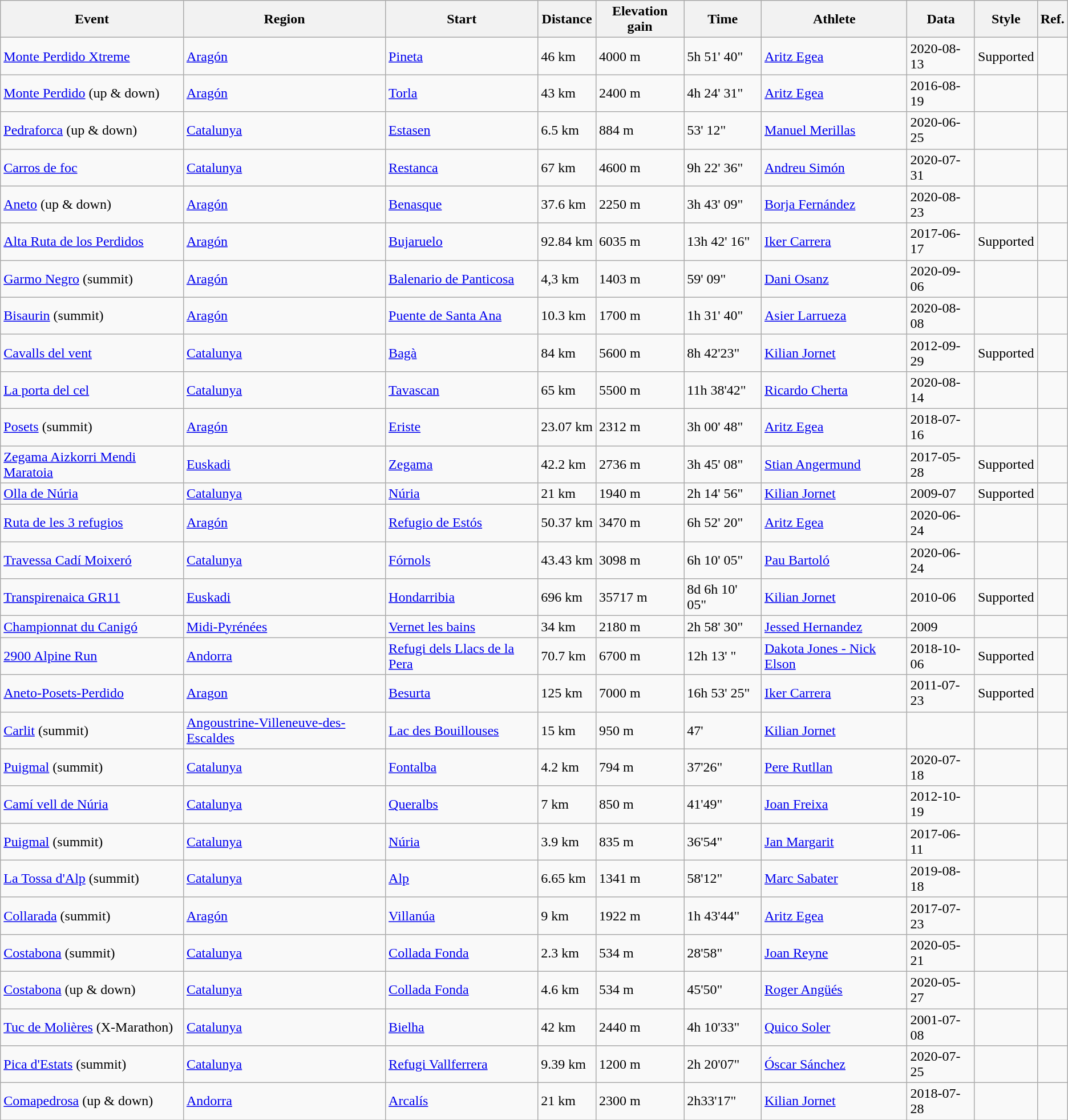<table class="wikitable sortable">
<tr>
<th scope="col">Event</th>
<th scope="col">Region</th>
<th scope="col">Start</th>
<th scope="col">Distance</th>
<th scope="col">Elevation gain</th>
<th scope="col">Time</th>
<th scope="col">Athlete</th>
<th scope="col">Data</th>
<th scope="col">Style</th>
<th scope="col" class="unsortable">Ref.</th>
</tr>
<tr>
<td><a href='#'>Monte Perdido Xtreme</a></td>
<td><a href='#'>Aragón</a></td>
<td><a href='#'>Pineta</a></td>
<td>46 km</td>
<td>4000 m</td>
<td>5h 51' 40"</td>
<td><a href='#'>Aritz Egea</a></td>
<td>2020-08-13</td>
<td>Supported</td>
<td></td>
</tr>
<tr>
<td><a href='#'>Monte Perdido</a> (up & down)</td>
<td><a href='#'>Aragón</a></td>
<td><a href='#'>Torla</a></td>
<td>43 km</td>
<td>2400 m</td>
<td>4h 24' 31"</td>
<td><a href='#'>Aritz Egea</a></td>
<td>2016-08-19</td>
<td></td>
<td></td>
</tr>
<tr>
<td><a href='#'>Pedraforca</a> (up & down)</td>
<td><a href='#'>Catalunya</a></td>
<td><a href='#'>Estasen</a></td>
<td>6.5 km</td>
<td>884 m</td>
<td>53' 12"</td>
<td><a href='#'>Manuel Merillas</a></td>
<td>2020-06-25</td>
<td></td>
<td></td>
</tr>
<tr>
<td><a href='#'>Carros de foc</a></td>
<td><a href='#'>Catalunya</a></td>
<td><a href='#'>Restanca</a></td>
<td>67 km</td>
<td>4600 m</td>
<td>9h 22' 36"</td>
<td><a href='#'>Andreu Simón</a></td>
<td>2020-07-31</td>
<td></td>
<td></td>
</tr>
<tr>
<td><a href='#'>Aneto</a> (up & down)</td>
<td><a href='#'>Aragón</a></td>
<td><a href='#'>Benasque</a></td>
<td>37.6 km</td>
<td>2250 m</td>
<td>3h 43' 09"</td>
<td><a href='#'>Borja Fernández</a></td>
<td>2020-08-23</td>
<td></td>
<td></td>
</tr>
<tr>
<td><a href='#'>Alta Ruta de los Perdidos</a></td>
<td><a href='#'>Aragón</a></td>
<td><a href='#'>Bujaruelo</a></td>
<td>92.84 km</td>
<td>6035 m</td>
<td>13h 42' 16"</td>
<td><a href='#'>Iker Carrera</a></td>
<td>2017-06-17</td>
<td>Supported</td>
<td></td>
</tr>
<tr>
<td><a href='#'>Garmo Negro</a> (summit)</td>
<td><a href='#'>Aragón</a></td>
<td><a href='#'>Balenario de Panticosa</a></td>
<td>4,3 km</td>
<td>1403 m</td>
<td>59' 09"</td>
<td><a href='#'>Dani Osanz</a></td>
<td>2020-09-06</td>
<td></td>
<td></td>
</tr>
<tr>
<td><a href='#'>Bisaurin</a> (summit)</td>
<td><a href='#'>Aragón</a></td>
<td><a href='#'>Puente de Santa Ana</a></td>
<td>10.3 km</td>
<td>1700 m</td>
<td>1h 31' 40"</td>
<td><a href='#'>Asier Larrueza</a></td>
<td>2020-08-08</td>
<td></td>
<td></td>
</tr>
<tr>
<td><a href='#'>Cavalls del vent</a></td>
<td><a href='#'>Catalunya</a></td>
<td><a href='#'>Bagà</a></td>
<td>84 km</td>
<td>5600 m</td>
<td>8h 42'23"</td>
<td><a href='#'>Kilian Jornet</a></td>
<td>2012-09-29</td>
<td>Supported</td>
<td></td>
</tr>
<tr>
<td><a href='#'>La porta del cel</a></td>
<td><a href='#'>Catalunya</a></td>
<td><a href='#'>Tavascan</a></td>
<td>65 km</td>
<td>5500 m</td>
<td>11h 38'42"</td>
<td><a href='#'>Ricardo Cherta</a></td>
<td>2020-08-14</td>
<td></td>
<td></td>
</tr>
<tr>
<td><a href='#'>Posets</a> (summit)</td>
<td><a href='#'>Aragón</a></td>
<td><a href='#'>Eriste</a></td>
<td>23.07 km</td>
<td>2312 m</td>
<td>3h 00' 48"</td>
<td><a href='#'>Aritz Egea</a></td>
<td>2018-07-16</td>
<td></td>
<td></td>
</tr>
<tr>
<td><a href='#'>Zegama Aizkorri Mendi Maratoia</a></td>
<td><a href='#'>Euskadi</a></td>
<td><a href='#'>Zegama</a></td>
<td>42.2 km</td>
<td>2736 m</td>
<td>3h 45' 08"</td>
<td><a href='#'>Stian Angermund</a></td>
<td>2017-05-28</td>
<td>Supported</td>
<td></td>
</tr>
<tr>
<td><a href='#'>Olla de Núria</a></td>
<td><a href='#'>Catalunya</a></td>
<td><a href='#'>Núria</a></td>
<td>21 km</td>
<td>1940 m</td>
<td>2h 14' 56"</td>
<td><a href='#'>Kilian Jornet</a></td>
<td>2009-07</td>
<td>Supported</td>
<td></td>
</tr>
<tr>
<td><a href='#'>Ruta de les 3 refugios</a></td>
<td><a href='#'>Aragón</a></td>
<td><a href='#'>Refugio de Estós</a></td>
<td>50.37 km</td>
<td>3470 m</td>
<td>6h 52' 20"</td>
<td><a href='#'>Aritz Egea</a></td>
<td>2020-06-24</td>
<td></td>
<td></td>
</tr>
<tr>
<td><a href='#'>Travessa Cadí Moixeró</a></td>
<td><a href='#'>Catalunya</a></td>
<td><a href='#'>Fórnols</a></td>
<td>43.43 km</td>
<td>3098 m</td>
<td>6h 10' 05"</td>
<td><a href='#'>Pau Bartoló</a></td>
<td>2020-06-24</td>
<td></td>
<td></td>
</tr>
<tr>
<td><a href='#'>Transpirenaica GR11</a></td>
<td><a href='#'>Euskadi</a></td>
<td><a href='#'>Hondarribia</a></td>
<td>696 km</td>
<td>35717 m</td>
<td>8d 6h 10' 05"</td>
<td><a href='#'>Kilian Jornet</a></td>
<td>2010-06</td>
<td>Supported</td>
<td></td>
</tr>
<tr>
<td><a href='#'>Championnat du Canigó</a></td>
<td><a href='#'>Midi-Pyrénées</a></td>
<td><a href='#'>Vernet les bains</a></td>
<td>34 km</td>
<td>2180 m</td>
<td>2h 58' 30"</td>
<td><a href='#'>Jessed Hernandez</a></td>
<td>2009</td>
<td></td>
<td></td>
</tr>
<tr>
<td><a href='#'>2900 Alpine Run</a></td>
<td><a href='#'>Andorra</a></td>
<td><a href='#'>Refugi dels Llacs de la Pera</a></td>
<td>70.7 km</td>
<td>6700 m</td>
<td>12h 13' "</td>
<td><a href='#'>Dakota Jones - Nick Elson</a></td>
<td>2018-10-06</td>
<td>Supported</td>
<td></td>
</tr>
<tr>
<td><a href='#'>Aneto-Posets-Perdido</a></td>
<td><a href='#'>Aragon</a></td>
<td><a href='#'>Besurta</a></td>
<td>125 km</td>
<td>7000 m</td>
<td>16h 53' 25"</td>
<td><a href='#'>Iker Carrera</a></td>
<td>2011-07-23</td>
<td>Supported</td>
<td></td>
</tr>
<tr>
<td><a href='#'>Carlit</a> (summit)</td>
<td><a href='#'>Angoustrine-Villeneuve-des-Escaldes</a></td>
<td><a href='#'>Lac des Bouillouses</a></td>
<td>15 km</td>
<td>950 m</td>
<td>47'</td>
<td><a href='#'>Kilian Jornet</a></td>
<td></td>
<td></td>
<td></td>
</tr>
<tr>
<td><a href='#'>Puigmal</a> (summit)</td>
<td><a href='#'>Catalunya</a></td>
<td><a href='#'>Fontalba</a></td>
<td>4.2 km</td>
<td>794 m</td>
<td>37'26"</td>
<td><a href='#'>Pere Rutllan</a></td>
<td>2020-07-18</td>
<td></td>
<td></td>
</tr>
<tr>
<td><a href='#'>Camí vell de Núria</a></td>
<td><a href='#'>Catalunya</a></td>
<td><a href='#'>Queralbs</a></td>
<td>7 km</td>
<td>850 m</td>
<td>41'49"</td>
<td><a href='#'>Joan Freixa</a></td>
<td>2012-10-19</td>
<td></td>
<td></td>
</tr>
<tr>
<td><a href='#'>Puigmal</a> (summit)</td>
<td><a href='#'>Catalunya</a></td>
<td><a href='#'>Núria</a></td>
<td>3.9 km</td>
<td>835 m</td>
<td>36'54"</td>
<td><a href='#'>Jan Margarit</a></td>
<td>2017-06-11</td>
<td></td>
<td></td>
</tr>
<tr>
<td><a href='#'>La Tossa d'Alp</a> (summit)</td>
<td><a href='#'>Catalunya</a></td>
<td><a href='#'>Alp</a></td>
<td>6.65 km</td>
<td>1341 m</td>
<td>58'12"</td>
<td><a href='#'>Marc Sabater</a></td>
<td>2019-08-18</td>
<td></td>
<td></td>
</tr>
<tr>
<td><a href='#'>Collarada</a> (summit)</td>
<td><a href='#'>Aragón</a></td>
<td><a href='#'>Villanúa</a></td>
<td>9 km</td>
<td>1922 m</td>
<td>1h 43'44"</td>
<td><a href='#'>Aritz Egea</a></td>
<td>2017-07-23</td>
<td></td>
<td></td>
</tr>
<tr>
<td><a href='#'>Costabona</a> (summit)</td>
<td><a href='#'>Catalunya</a></td>
<td><a href='#'>Collada Fonda</a></td>
<td>2.3 km</td>
<td>534 m</td>
<td>28'58"</td>
<td><a href='#'>Joan Reyne</a></td>
<td>2020-05-21</td>
<td></td>
<td></td>
</tr>
<tr>
<td><a href='#'>Costabona</a> (up & down)</td>
<td><a href='#'>Catalunya</a></td>
<td><a href='#'>Collada Fonda</a></td>
<td>4.6 km</td>
<td>534 m</td>
<td>45'50"</td>
<td><a href='#'>Roger Angüés</a></td>
<td>2020-05-27</td>
<td></td>
<td></td>
</tr>
<tr>
<td><a href='#'>Tuc de Molières</a> (X-Marathon)</td>
<td><a href='#'>Catalunya</a></td>
<td><a href='#'>Bielha</a></td>
<td>42 km</td>
<td>2440 m</td>
<td>4h 10'33"</td>
<td><a href='#'>Quico Soler</a></td>
<td>2001-07-08</td>
<td></td>
<td></td>
</tr>
<tr>
<td><a href='#'>Pica d'Estats</a> (summit)</td>
<td><a href='#'>Catalunya</a></td>
<td><a href='#'>Refugi Vallferrera</a></td>
<td>9.39 km</td>
<td>1200 m</td>
<td>2h 20'07"</td>
<td><a href='#'>Óscar Sánchez</a></td>
<td>2020-07-25</td>
<td></td>
<td></td>
</tr>
<tr>
<td><a href='#'>Comapedrosa</a> (up & down)</td>
<td><a href='#'>Andorra</a></td>
<td><a href='#'>Arcalís</a></td>
<td>21 km</td>
<td>2300 m</td>
<td>2h33'17"</td>
<td><a href='#'>Kilian Jornet</a></td>
<td>2018-07-28</td>
<td></td>
<td></td>
</tr>
</table>
